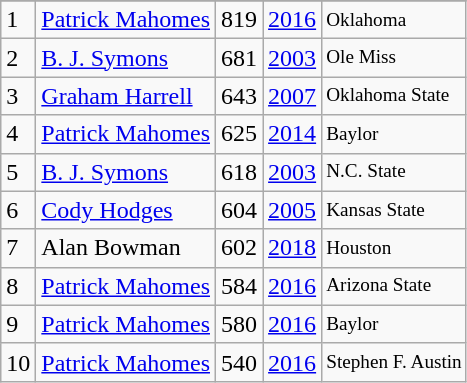<table class="wikitable">
<tr>
</tr>
<tr>
<td>1</td>
<td><a href='#'>Patrick Mahomes</a></td>
<td><abbr>819</abbr></td>
<td><a href='#'>2016</a></td>
<td style="font-size:80%;">Oklahoma</td>
</tr>
<tr>
<td>2</td>
<td><a href='#'>B. J. Symons</a></td>
<td><abbr>681</abbr></td>
<td><a href='#'>2003</a></td>
<td style="font-size:80%;">Ole Miss</td>
</tr>
<tr>
<td>3</td>
<td><a href='#'>Graham Harrell</a></td>
<td><abbr>643</abbr></td>
<td><a href='#'>2007</a></td>
<td style="font-size:80%;">Oklahoma State</td>
</tr>
<tr>
<td>4</td>
<td><a href='#'>Patrick Mahomes</a></td>
<td><abbr>625</abbr></td>
<td><a href='#'>2014</a></td>
<td style="font-size:80%;">Baylor</td>
</tr>
<tr>
<td>5</td>
<td><a href='#'>B. J. Symons</a></td>
<td><abbr>618</abbr></td>
<td><a href='#'>2003</a></td>
<td style="font-size:80%;">N.C. State</td>
</tr>
<tr>
<td>6</td>
<td><a href='#'>Cody Hodges</a></td>
<td><abbr>604</abbr></td>
<td><a href='#'>2005</a></td>
<td style="font-size:80%;">Kansas State</td>
</tr>
<tr>
<td>7</td>
<td>Alan Bowman</td>
<td><abbr>602</abbr></td>
<td><a href='#'>2018</a></td>
<td style="font-size:80%;">Houston</td>
</tr>
<tr>
<td>8</td>
<td><a href='#'>Patrick Mahomes</a></td>
<td><abbr>584</abbr></td>
<td><a href='#'>2016</a></td>
<td style="font-size:80%;">Arizona State</td>
</tr>
<tr>
<td>9</td>
<td><a href='#'>Patrick Mahomes</a></td>
<td><abbr>580</abbr></td>
<td><a href='#'>2016</a></td>
<td style="font-size:80%;">Baylor</td>
</tr>
<tr>
<td>10</td>
<td><a href='#'>Patrick Mahomes</a></td>
<td><abbr>540</abbr></td>
<td><a href='#'>2016</a></td>
<td style="font-size:80%;">Stephen F. Austin</td>
</tr>
</table>
